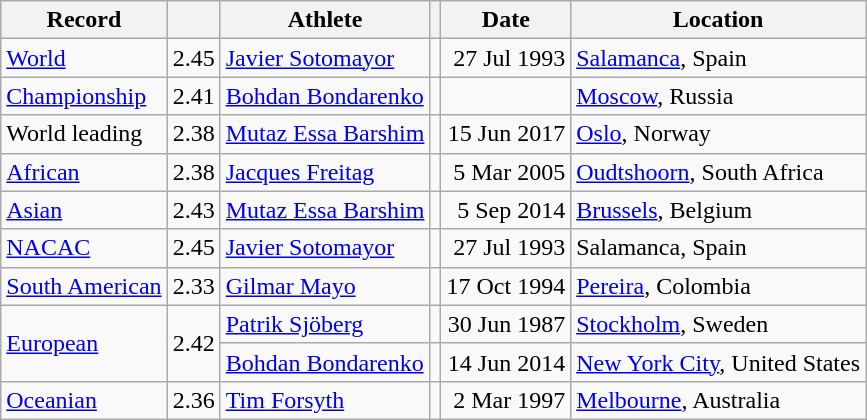<table class="wikitable">
<tr>
<th>Record</th>
<th></th>
<th>Athlete</th>
<th></th>
<th>Date</th>
<th>Location</th>
</tr>
<tr>
<td><a href='#'>World</a></td>
<td>2.45</td>
<td><a href='#'>Javier Sotomayor</a></td>
<td></td>
<td align=right>27 Jul 1993</td>
<td><a href='#'>Salamanca</a>, Spain</td>
</tr>
<tr>
<td><a href='#'>Championship</a></td>
<td>2.41</td>
<td><a href='#'>Bohdan Bondarenko</a></td>
<td></td>
<td align=right></td>
<td><a href='#'>Moscow</a>, Russia</td>
</tr>
<tr>
<td>World leading</td>
<td>2.38</td>
<td><a href='#'>Mutaz Essa Barshim</a></td>
<td></td>
<td align=right>15 Jun 2017</td>
<td><a href='#'>Oslo</a>, Norway</td>
</tr>
<tr>
<td><a href='#'>African</a></td>
<td>2.38</td>
<td><a href='#'>Jacques Freitag</a></td>
<td></td>
<td align=right>5 Mar 2005</td>
<td><a href='#'>Oudtshoorn</a>, South Africa</td>
</tr>
<tr>
<td><a href='#'>Asian</a></td>
<td>2.43</td>
<td><a href='#'>Mutaz Essa Barshim</a></td>
<td></td>
<td align=right>5 Sep 2014</td>
<td><a href='#'>Brussels</a>, Belgium</td>
</tr>
<tr>
<td><a href='#'>NACAC</a></td>
<td>2.45</td>
<td><a href='#'>Javier Sotomayor</a></td>
<td></td>
<td align=right>27 Jul 1993</td>
<td>Salamanca, Spain</td>
</tr>
<tr>
<td><a href='#'>South American</a></td>
<td>2.33</td>
<td><a href='#'>Gilmar Mayo</a></td>
<td></td>
<td align=right>17 Oct 1994</td>
<td><a href='#'>Pereira</a>, Colombia</td>
</tr>
<tr>
<td rowspan=2><a href='#'>European</a></td>
<td Rowspan=2>2.42</td>
<td><a href='#'>Patrik Sjöberg</a></td>
<td></td>
<td align=right>30 Jun 1987</td>
<td><a href='#'>Stockholm</a>, Sweden</td>
</tr>
<tr>
<td><a href='#'>Bohdan Bondarenko</a></td>
<td></td>
<td align=right>14 Jun 2014</td>
<td><a href='#'>New York City</a>, United States</td>
</tr>
<tr>
<td><a href='#'>Oceanian</a></td>
<td>2.36</td>
<td><a href='#'>Tim Forsyth</a></td>
<td></td>
<td align=right>2 Mar 1997</td>
<td><a href='#'>Melbourne</a>, Australia</td>
</tr>
</table>
